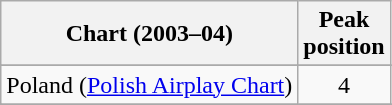<table class="wikitable sortable">
<tr>
<th>Chart (2003–04)</th>
<th>Peak<br>position</th>
</tr>
<tr>
</tr>
<tr>
</tr>
<tr>
</tr>
<tr>
</tr>
<tr>
</tr>
<tr>
</tr>
<tr>
</tr>
<tr>
</tr>
<tr>
</tr>
<tr>
</tr>
<tr>
<td>Poland (<a href='#'>Polish Airplay Chart</a>)</td>
<td align="center">4</td>
</tr>
<tr>
</tr>
<tr>
</tr>
<tr>
</tr>
</table>
